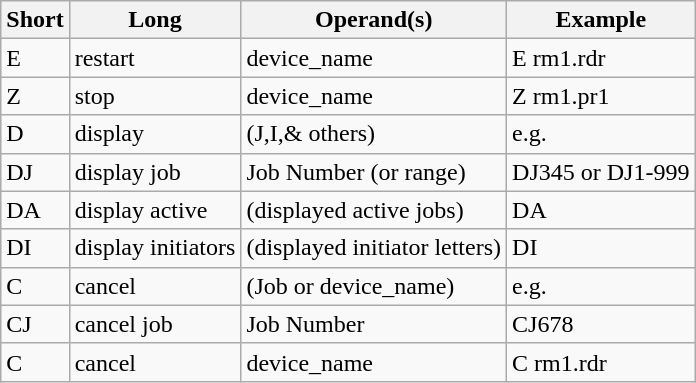<table class="wikitable sortable" border="1">
<tr>
<th data-sort-type="text">Short</th>
<th data-sort-type="text">Long</th>
<th Class="unsortable">Operand(s)</th>
<th Class="unsortable">Example</th>
</tr>
<tr>
<td data-sort-value="E">E</td>
<td data-sort-value="restart">restart</td>
<td>device_name</td>
<td>E rm1.rdr</td>
</tr>
<tr>
<td data-sort-value="Z">Z</td>
<td data-sort-value="stop">stop</td>
<td>device_name</td>
<td>Z rm1.pr1</td>
</tr>
<tr>
<td data-sort-value="D">D</td>
<td data-sort-value="display">display</td>
<td>(J,I,& others)</td>
<td>e.g.</td>
</tr>
<tr>
<td data-sort-value="DJ">DJ</td>
<td data-sort-value="display job">display job</td>
<td>Job Number (or range)</td>
<td>DJ345  or  DJ1-999</td>
</tr>
<tr>
<td data-sort-value="DA">DA</td>
<td data-sort-value="display active">display active</td>
<td>(displayed active jobs)</td>
<td>DA</td>
</tr>
<tr>
<td data-sort-value="DI">DI</td>
<td data-sort-value="display initiators">display initiators</td>
<td>(displayed initiator letters)</td>
<td>DI</td>
</tr>
<tr>
<td data-sort-value="C">C</td>
<td data-sort-value="cancel">cancel</td>
<td>(Job or device_name)</td>
<td>e.g.</td>
</tr>
<tr>
<td data-sort-value="c J">CJ</td>
<td data-sort-value="cancel job">cancel job</td>
<td>Job Number</td>
<td>CJ678</td>
</tr>
<tr>
<td data-sort-value="c">C</td>
<td data-sort-value="cancel">cancel</td>
<td>device_name</td>
<td>C rm1.rdr</td>
</tr>
</table>
